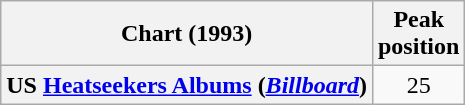<table class="wikitable sortable plainrowheaders">
<tr>
<th scope="col">Chart (1993)</th>
<th scope="col">Peak<br>position</th>
</tr>
<tr>
<th scope="row">US <a href='#'>Heatseekers Albums</a> (<a href='#'><em>Billboard</em></a>)</th>
<td style="text-align:center;">25</td>
</tr>
</table>
